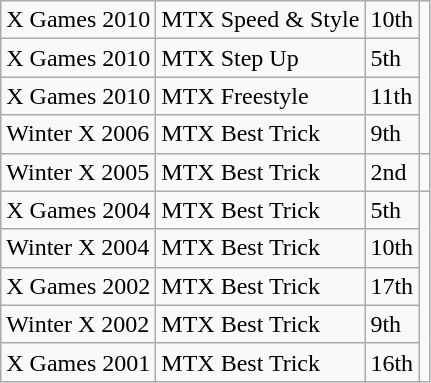<table class="wikitable">
<tr>
<td>X Games 2010</td>
<td>MTX Speed & Style</td>
<td>10th</td>
</tr>
<tr>
<td>X Games 2010</td>
<td>MTX Step Up</td>
<td>5th</td>
</tr>
<tr>
<td>X Games 2010</td>
<td>MTX Freestyle</td>
<td>11th</td>
</tr>
<tr>
<td>Winter X 2006</td>
<td>MTX Best Trick</td>
<td>9th</td>
</tr>
<tr>
<td>Winter X 2005</td>
<td>MTX Best Trick</td>
<td>2nd</td>
<td></td>
</tr>
<tr>
<td>X Games 2004</td>
<td>MTX Best Trick</td>
<td>5th</td>
</tr>
<tr>
<td>Winter X 2004</td>
<td>MTX Best Trick</td>
<td>10th</td>
</tr>
<tr>
<td>X Games 2002</td>
<td>MTX Best Trick</td>
<td>17th</td>
</tr>
<tr>
<td>Winter X 2002</td>
<td>MTX Best Trick</td>
<td>9th</td>
</tr>
<tr>
<td>X Games 2001</td>
<td>MTX Best Trick</td>
<td>16th</td>
</tr>
</table>
